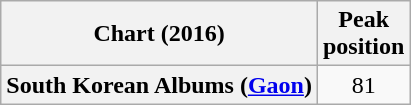<table class="wikitable plainrowheaders">
<tr>
<th>Chart (2016)</th>
<th>Peak<br>position</th>
</tr>
<tr>
<th scope="row">South Korean Albums (<a href='#'>Gaon</a>)</th>
<td style="text-align:center">81</td>
</tr>
</table>
